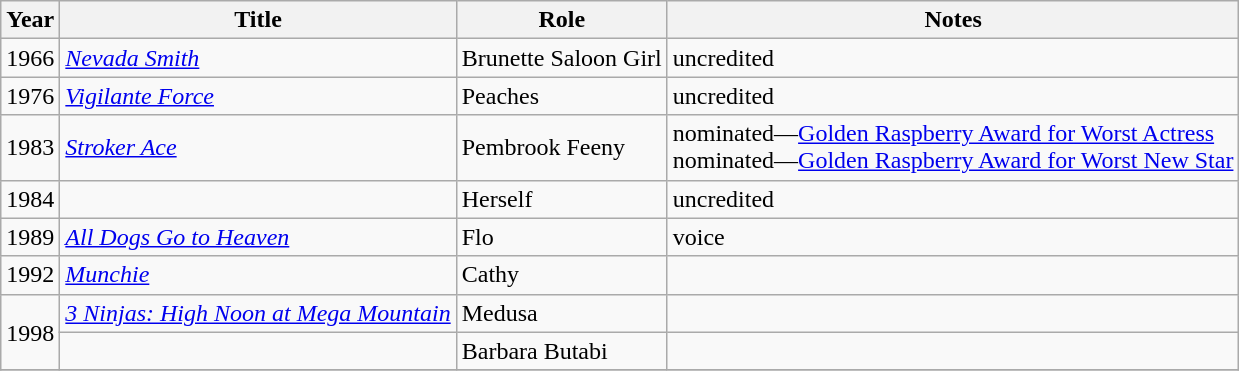<table class="wikitable sortable">
<tr>
<th>Year</th>
<th>Title</th>
<th>Role</th>
<th class="unsortable">Notes</th>
</tr>
<tr>
<td>1966</td>
<td><em><a href='#'>Nevada Smith</a></em></td>
<td>Brunette Saloon Girl</td>
<td>uncredited</td>
</tr>
<tr>
<td>1976</td>
<td><em><a href='#'>Vigilante Force</a></em></td>
<td>Peaches</td>
<td>uncredited</td>
</tr>
<tr>
<td>1983</td>
<td><em><a href='#'>Stroker Ace</a></em></td>
<td>Pembrook Feeny</td>
<td>nominated—<a href='#'>Golden Raspberry Award for Worst Actress</a><br>nominated—<a href='#'>Golden Raspberry Award for Worst New Star</a></td>
</tr>
<tr>
<td>1984</td>
<td><em></em></td>
<td>Herself</td>
<td>uncredited</td>
</tr>
<tr>
<td>1989</td>
<td><em><a href='#'>All Dogs Go to Heaven</a></em></td>
<td>Flo</td>
<td>voice</td>
</tr>
<tr>
<td>1992</td>
<td><em><a href='#'>Munchie</a></em></td>
<td>Cathy</td>
<td></td>
</tr>
<tr>
<td rowspan="2">1998</td>
<td><em><a href='#'>3 Ninjas: High Noon at Mega Mountain</a></em></td>
<td>Medusa</td>
<td></td>
</tr>
<tr>
<td><em></em></td>
<td>Barbara Butabi</td>
<td></td>
</tr>
<tr>
</tr>
</table>
